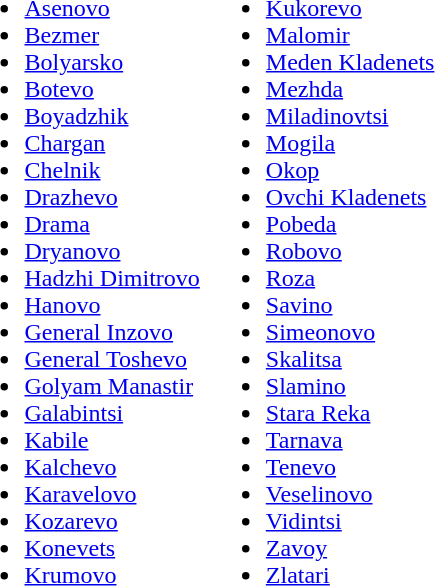<table>
<tr>
<td valign="top"><br><ul><li><a href='#'>Asenovo</a></li><li><a href='#'>Bezmer</a></li><li><a href='#'>Bolyarsko</a></li><li><a href='#'>Botevo</a></li><li><a href='#'>Boyadzhik</a></li><li><a href='#'>Chargan</a></li><li><a href='#'>Chelnik</a></li><li><a href='#'>Drazhevo</a></li><li><a href='#'>Drama</a></li><li><a href='#'>Dryanovo</a></li><li><a href='#'>Hadzhi Dimitrovo</a></li><li><a href='#'>Hanovo</a></li><li><a href='#'>General Inzovo</a></li><li><a href='#'>General Toshevo</a></li><li><a href='#'>Golyam Manastir</a></li><li><a href='#'>Galabintsi</a></li><li><a href='#'>Kabile</a></li><li><a href='#'>Kalchevo</a></li><li><a href='#'>Karavelovo</a></li><li><a href='#'>Kozarevo</a></li><li><a href='#'>Konevets</a></li><li><a href='#'>Krumovo</a></li></ul></td>
<td valign="top"><br><ul><li><a href='#'>Kukorevo</a></li><li><a href='#'>Malomir</a></li><li><a href='#'>Meden Kladenets</a></li><li><a href='#'>Mezhda</a></li><li><a href='#'>Miladinovtsi</a></li><li><a href='#'>Mogila</a></li><li><a href='#'>Okop</a></li><li><a href='#'>Ovchi Kladenets</a></li><li><a href='#'>Pobeda</a></li><li><a href='#'>Robovo</a></li><li><a href='#'>Roza</a></li><li><a href='#'>Savino</a></li><li><a href='#'>Simeonovo</a></li><li><a href='#'>Skalitsa</a></li><li><a href='#'>Slamino</a></li><li><a href='#'>Stara Reka</a></li><li><a href='#'>Tarnava</a></li><li><a href='#'>Tenevo</a></li><li><a href='#'>Veselinovo</a></li><li><a href='#'>Vidintsi</a></li><li><a href='#'>Zavoy</a></li><li><a href='#'>Zlatari</a></li></ul></td>
</tr>
</table>
